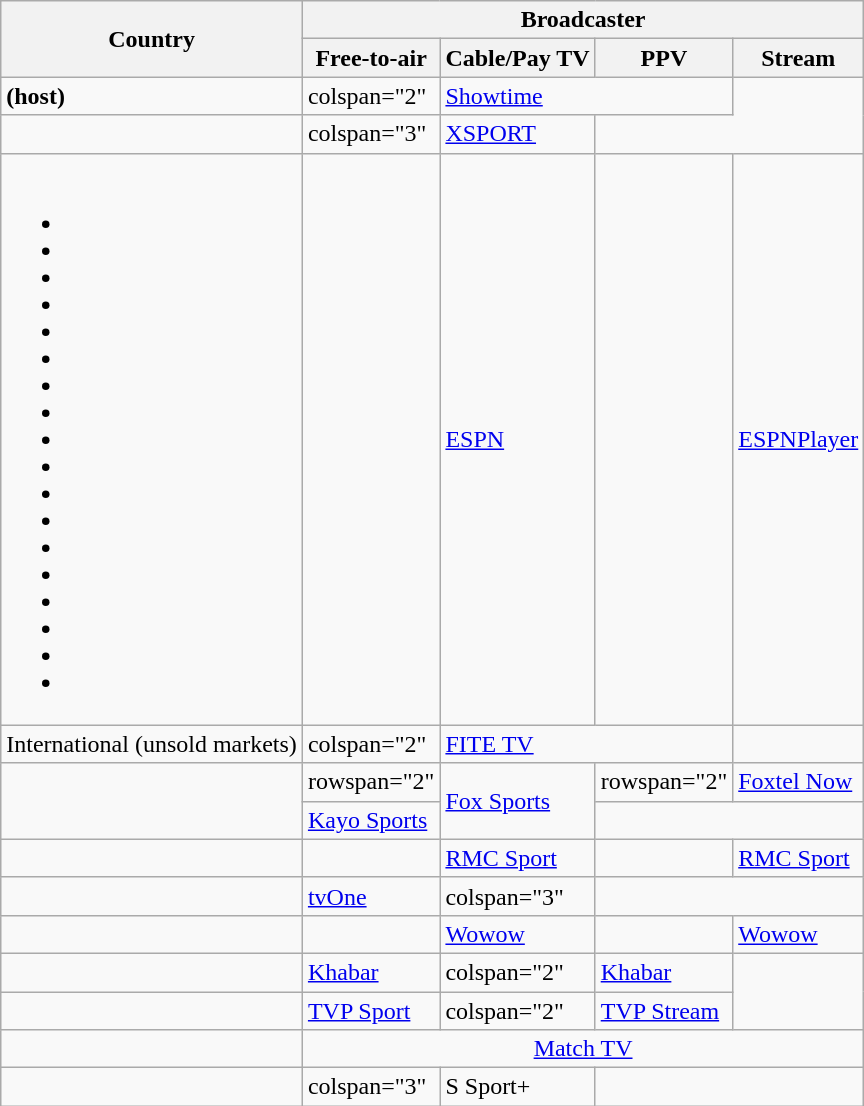<table class="wikitable">
<tr>
<th rowspan="2">Country</th>
<th colspan="4">Broadcaster</th>
</tr>
<tr>
<th>Free-to-air</th>
<th>Cable/Pay TV</th>
<th>PPV</th>
<th>Stream</th>
</tr>
<tr>
<td><strong> (host)</strong></td>
<td>colspan="2" </td>
<td colspan="2"><a href='#'>Showtime</a></td>
</tr>
<tr>
<td><strong></strong></td>
<td>colspan="3" </td>
<td><a href='#'>XSPORT</a></td>
</tr>
<tr>
<td><br><ul><li></li><li></li><li></li><li></li><li></li><li></li><li><strong></strong></li><li></li><li></li><li></li><li></li><li></li><li></li><li></li><li></li><li></li><li></li><li></li></ul></td>
<td></td>
<td><a href='#'>ESPN</a></td>
<td></td>
<td><a href='#'>ESPNPlayer</a></td>
</tr>
<tr>
<td>International (unsold markets)</td>
<td>colspan="2" </td>
<td colspan="2"><a href='#'>FITE TV</a></td>
</tr>
<tr>
<td rowspan="2"></td>
<td>rowspan="2" </td>
<td rowspan="2"><a href='#'>Fox Sports</a></td>
<td>rowspan="2" </td>
<td><a href='#'>Foxtel Now</a></td>
</tr>
<tr>
<td><a href='#'>Kayo Sports</a></td>
</tr>
<tr>
<td></td>
<td></td>
<td><a href='#'>RMC Sport</a></td>
<td></td>
<td><a href='#'>RMC Sport</a></td>
</tr>
<tr>
<td></td>
<td><a href='#'>tvOne</a></td>
<td>colspan="3" </td>
</tr>
<tr>
<td></td>
<td></td>
<td><a href='#'>Wowow</a></td>
<td></td>
<td><a href='#'>Wowow</a></td>
</tr>
<tr>
<td></td>
<td><a href='#'>Khabar</a></td>
<td>colspan="2" </td>
<td><a href='#'>Khabar</a></td>
</tr>
<tr>
<td></td>
<td><a href='#'>TVP Sport</a></td>
<td>colspan="2" </td>
<td><a href='#'>TVP Stream</a></td>
</tr>
<tr>
<td></td>
<td colspan="4" align="center"><a href='#'>Match TV</a></td>
</tr>
<tr>
<td></td>
<td>colspan="3" </td>
<td>S Sport+</td>
</tr>
</table>
